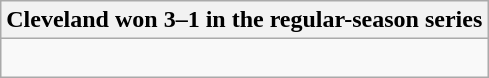<table class="wikitable collapsible collapsed">
<tr>
<th>Cleveland won 3–1 in the regular-season series</th>
</tr>
<tr>
<td><br>


</td>
</tr>
</table>
